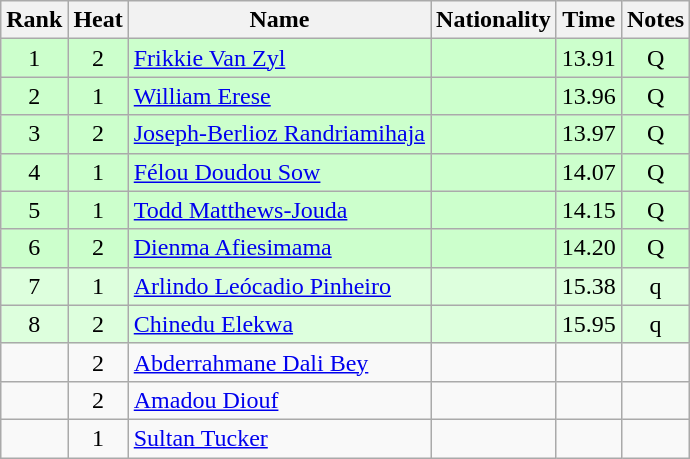<table class="wikitable sortable" style="text-align:center">
<tr>
<th>Rank</th>
<th>Heat</th>
<th>Name</th>
<th>Nationality</th>
<th>Time</th>
<th>Notes</th>
</tr>
<tr bgcolor=ccffcc>
<td>1</td>
<td>2</td>
<td align=left><a href='#'>Frikkie Van Zyl</a></td>
<td align=left></td>
<td>13.91</td>
<td>Q</td>
</tr>
<tr bgcolor=ccffcc>
<td>2</td>
<td>1</td>
<td align=left><a href='#'>William Erese</a></td>
<td align=left></td>
<td>13.96</td>
<td>Q</td>
</tr>
<tr bgcolor=ccffcc>
<td>3</td>
<td>2</td>
<td align=left><a href='#'>Joseph-Berlioz Randriamihaja</a></td>
<td align=left></td>
<td>13.97</td>
<td>Q</td>
</tr>
<tr bgcolor=ccffcc>
<td>4</td>
<td>1</td>
<td align=left><a href='#'>Félou Doudou Sow</a></td>
<td align=left></td>
<td>14.07</td>
<td>Q</td>
</tr>
<tr bgcolor=ccffcc>
<td>5</td>
<td>1</td>
<td align=left><a href='#'>Todd Matthews-Jouda</a></td>
<td align=left></td>
<td>14.15</td>
<td>Q</td>
</tr>
<tr bgcolor=ccffcc>
<td>6</td>
<td>2</td>
<td align=left><a href='#'>Dienma Afiesimama</a></td>
<td align=left></td>
<td>14.20</td>
<td>Q</td>
</tr>
<tr bgcolor=ddffdd>
<td>7</td>
<td>1</td>
<td align=left><a href='#'>Arlindo Leócadio Pinheiro</a></td>
<td align=left></td>
<td>15.38</td>
<td>q</td>
</tr>
<tr bgcolor=ddffdd>
<td>8</td>
<td>2</td>
<td align=left><a href='#'>Chinedu Elekwa</a></td>
<td align=left></td>
<td>15.95</td>
<td>q</td>
</tr>
<tr>
<td></td>
<td>2</td>
<td align=left><a href='#'>Abderrahmane Dali Bey</a></td>
<td align=left></td>
<td></td>
<td></td>
</tr>
<tr>
<td></td>
<td>2</td>
<td align=left><a href='#'>Amadou Diouf</a></td>
<td align=left></td>
<td></td>
<td></td>
</tr>
<tr>
<td></td>
<td>1</td>
<td align=left><a href='#'>Sultan Tucker</a></td>
<td align=left></td>
<td></td>
<td></td>
</tr>
</table>
